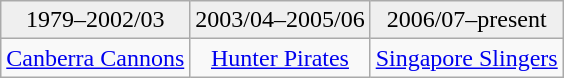<table class="wikitable">
<tr align=center>
<td style="background:#efefef;">1979–2002/03</td>
<td style="background:#efefef;">2003/04–2005/06</td>
<td style="background:#efefef;">2006/07–present</td>
</tr>
<tr align=center>
<td><a href='#'>Canberra Cannons</a></td>
<td><a href='#'>Hunter Pirates</a></td>
<td><a href='#'>Singapore Slingers</a></td>
</tr>
</table>
